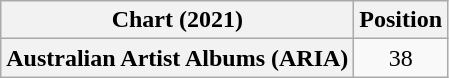<table class="wikitable sortable plainrowheaders" style="text-align:center">
<tr>
<th scope="col">Chart (2021)</th>
<th scope="col">Position</th>
</tr>
<tr>
<th scope="row">Australian Artist Albums (ARIA)</th>
<td>38</td>
</tr>
</table>
